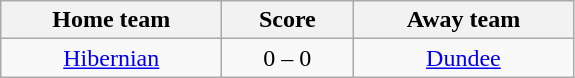<table class="wikitable" style="text-align: center">
<tr>
<th width=140>Home team</th>
<th width=80>Score</th>
<th width=140>Away team</th>
</tr>
<tr>
<td><a href='#'>Hibernian</a></td>
<td>0 – 0</td>
<td><a href='#'>Dundee</a></td>
</tr>
</table>
